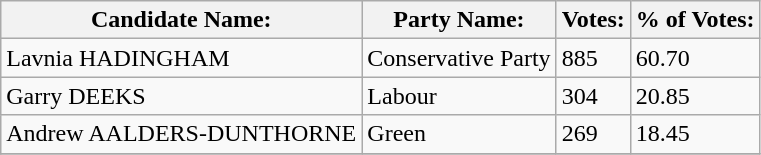<table class="wikitable">
<tr>
<th>Candidate Name:</th>
<th>Party Name:</th>
<th>Votes:</th>
<th>% of Votes:</th>
</tr>
<tr>
<td>Lavnia HADINGHAM</td>
<td>Conservative Party</td>
<td>885</td>
<td>60.70</td>
</tr>
<tr>
<td>Garry DEEKS</td>
<td>Labour</td>
<td>304</td>
<td>20.85</td>
</tr>
<tr>
<td>Andrew AALDERS-DUNTHORNE</td>
<td>Green</td>
<td>269</td>
<td>18.45</td>
</tr>
<tr>
</tr>
</table>
